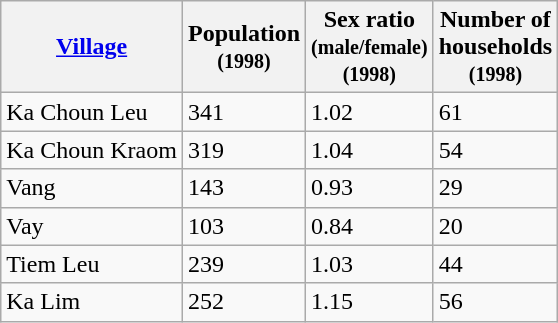<table class="wikitable">
<tr>
<th><a href='#'>Village</a></th>
<th>Population<br><small>(1998)</small></th>
<th>Sex ratio<br><small>(male/female)</small><br><small>(1998)</small></th>
<th>Number of<br>households<br><small>(1998)</small></th>
</tr>
<tr>
<td>Ka Choun Leu</td>
<td>341</td>
<td>1.02</td>
<td>61</td>
</tr>
<tr>
<td>Ka Choun Kraom</td>
<td>319</td>
<td>1.04</td>
<td>54</td>
</tr>
<tr>
<td>Vang</td>
<td>143</td>
<td>0.93</td>
<td>29</td>
</tr>
<tr>
<td>Vay</td>
<td>103</td>
<td>0.84</td>
<td>20</td>
</tr>
<tr>
<td>Tiem Leu</td>
<td>239</td>
<td>1.03</td>
<td>44</td>
</tr>
<tr>
<td>Ka Lim</td>
<td>252</td>
<td>1.15</td>
<td>56</td>
</tr>
</table>
